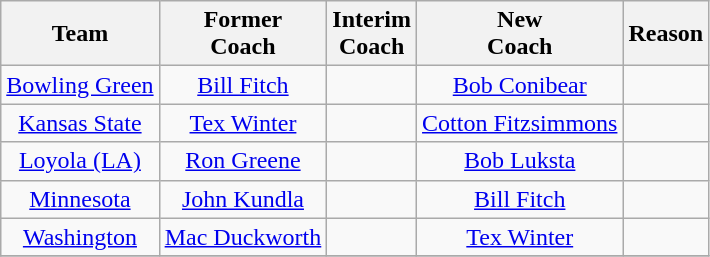<table class="wikitable" style="text-align:center;">
<tr>
<th>Team</th>
<th>Former<br>Coach</th>
<th>Interim<br>Coach</th>
<th>New<br>Coach</th>
<th>Reason</th>
</tr>
<tr>
<td><a href='#'>Bowling Green</a></td>
<td><a href='#'>Bill Fitch</a></td>
<td></td>
<td><a href='#'>Bob Conibear</a></td>
<td></td>
</tr>
<tr>
<td><a href='#'>Kansas State</a></td>
<td><a href='#'>Tex Winter</a></td>
<td></td>
<td><a href='#'>Cotton Fitzsimmons</a></td>
<td></td>
</tr>
<tr>
<td><a href='#'>Loyola (LA)</a></td>
<td><a href='#'>Ron Greene</a></td>
<td></td>
<td><a href='#'>Bob Luksta</a></td>
<td></td>
</tr>
<tr>
<td><a href='#'>Minnesota</a></td>
<td><a href='#'>John Kundla</a></td>
<td></td>
<td><a href='#'>Bill Fitch</a></td>
<td></td>
</tr>
<tr>
<td><a href='#'>Washington</a></td>
<td><a href='#'>Mac Duckworth</a></td>
<td></td>
<td><a href='#'>Tex Winter</a></td>
<td></td>
</tr>
<tr>
</tr>
</table>
